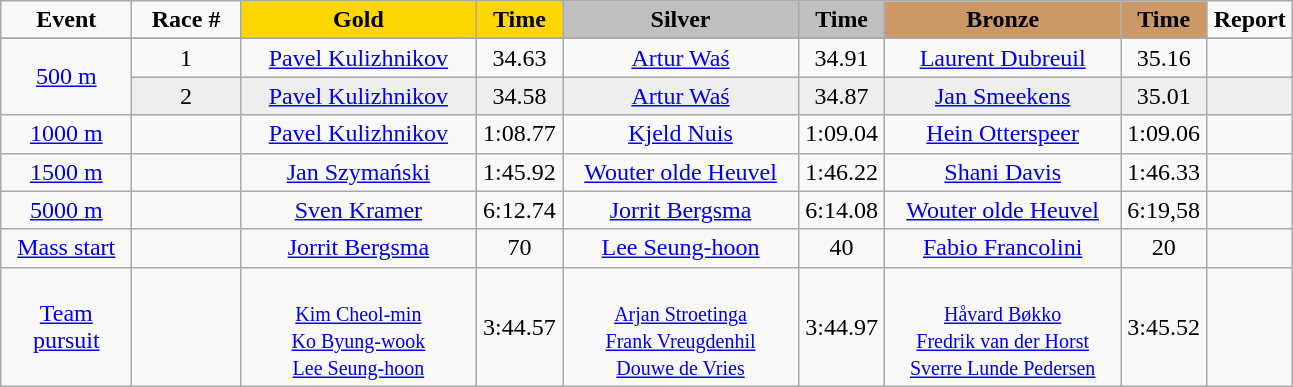<table class="wikitable">
<tr>
<td width="80" align="center"><strong>Event</strong></td>
<td width="65" align="center"><strong>Race #</strong></td>
<td width="150" bgcolor="gold" align="center"><strong>Gold</strong></td>
<td width="50" bgcolor="gold" align="center"><strong>Time</strong></td>
<td width="150" bgcolor="silver" align="center"><strong>Silver</strong></td>
<td width="50" bgcolor="silver" align="center"><strong>Time</strong></td>
<td width="150" bgcolor="#CC9966" align="center"><strong>Bronze</strong></td>
<td width="50" bgcolor="#CC9966" align="center"><strong>Time</strong></td>
<td width="50" align="center"><strong>Report</strong></td>
</tr>
<tr bgcolor="#cccccc">
</tr>
<tr>
<td rowspan=2 align="center"><a href='#'>500 m</a></td>
<td align="center">1</td>
<td align="center"><a href='#'>Pavel Kulizhnikov</a><br><small></small></td>
<td align="center">34.63</td>
<td align="center"><a href='#'>Artur Waś</a><br><small></small></td>
<td align="center">34.91</td>
<td align="center"><a href='#'>Laurent Dubreuil</a><br><small></small></td>
<td align="center">35.16</td>
<td align="center"></td>
</tr>
<tr bgcolor="#eeeeee">
<td align="center">2</td>
<td align="center"><a href='#'>Pavel Kulizhnikov</a><br><small></small></td>
<td align="center">34.58</td>
<td align="center"><a href='#'>Artur Waś</a><br><small></small></td>
<td align="center">34.87</td>
<td align="center"><a href='#'>Jan Smeekens</a><br><small></small></td>
<td align="center">35.01</td>
<td align="center"></td>
</tr>
<tr>
<td align="center"><a href='#'>1000 m</a></td>
<td align="center"></td>
<td align="center"><a href='#'>Pavel Kulizhnikov</a><br><small></small></td>
<td align="center">1:08.77</td>
<td align="center"><a href='#'>Kjeld Nuis</a><br><small></small></td>
<td align="center">1:09.04</td>
<td align="center"><a href='#'>Hein Otterspeer</a><br><small></small></td>
<td align="center">1:09.06</td>
<td align="center"></td>
</tr>
<tr>
<td align="center"><a href='#'>1500 m</a></td>
<td align="center"></td>
<td align="center"><a href='#'>Jan Szymański</a><br><small></small></td>
<td align="center">1:45.92</td>
<td align="center"><a href='#'>Wouter olde Heuvel</a><br><small></small></td>
<td align="center">1:46.22</td>
<td align="center"><a href='#'>Shani Davis</a><br><small></small></td>
<td align="center">1:46.33</td>
<td align="center"></td>
</tr>
<tr>
<td align="center"><a href='#'>5000 m</a></td>
<td align="center"></td>
<td align="center"><a href='#'>Sven Kramer</a><br><small></small></td>
<td align="center">6:12.74</td>
<td align="center"><a href='#'>Jorrit Bergsma</a><br><small></small></td>
<td align="center">6:14.08</td>
<td align="center"><a href='#'>Wouter olde Heuvel</a><br><small></small></td>
<td align="center">6:19,58</td>
<td align="center"></td>
</tr>
<tr>
<td align="center"><a href='#'>Mass start</a></td>
<td align="center"></td>
<td align="center"><a href='#'>Jorrit Bergsma</a><br><small></small></td>
<td align="center">70 </td>
<td align="center"><a href='#'>Lee Seung-hoon</a><br><small></small></td>
<td align="center">40 </td>
<td align="center"><a href='#'>Fabio Francolini</a><br><small></small></td>
<td align="center">20 </td>
<td align="center"></td>
</tr>
<tr>
<td align="center"><a href='#'>Team pursuit</a></td>
<td align="center"></td>
<td align="center"><br><small><a href='#'>Kim Cheol-min</a><br><a href='#'>Ko Byung-wook</a><br><a href='#'>Lee Seung-hoon</a></small></td>
<td align="center">3:44.57</td>
<td align="center"><br><small><a href='#'>Arjan Stroetinga</a><br><a href='#'>Frank Vreugdenhil</a><br><a href='#'>Douwe de Vries</a></small></td>
<td align="center">3:44.97</td>
<td align="center"><br><small><a href='#'>Håvard Bøkko</a><br><a href='#'>Fredrik van der Horst</a><br><a href='#'>Sverre Lunde Pedersen</a></small></td>
<td align="center">3:45.52</td>
<td align="center"></td>
</tr>
</table>
